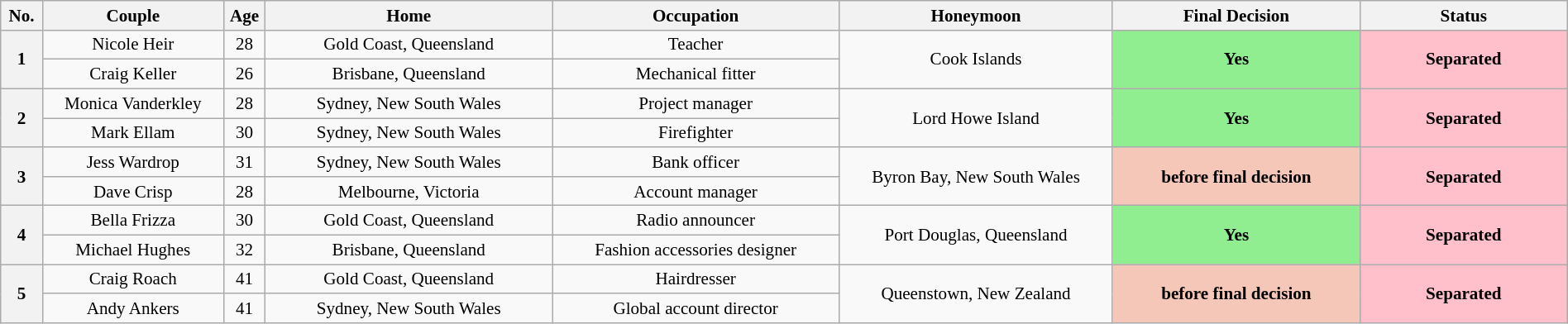<table class="wikitable plainrowheaders" style="text-align:center; width:100%; font-size:88%;">
<tr>
<th width=25>No.</th>
<th width=130>Couple</th>
<th width=25>Age</th>
<th width=210>Home</th>
<th width=210>Occupation</th>
<th width=200>Honeymoon</th>
<th width=180>Final Decision</th>
<th width=150>Status</th>
</tr>
<tr>
<th rowspan="2">1</th>
<td>Nicole Heir</td>
<td>28</td>
<td>Gold Coast, Queensland</td>
<td>Teacher</td>
<td rowspan="2">Cook Islands</td>
<th rowspan="2" style="background:lightgreen;">Yes</th>
<th rowspan="2" style="background:pink;">Separated</th>
</tr>
<tr>
<td>Craig Keller</td>
<td>26</td>
<td>Brisbane, Queensland</td>
<td>Mechanical fitter</td>
</tr>
<tr>
<th rowspan="2">2</th>
<td>Monica Vanderkley</td>
<td>28</td>
<td>Sydney, New South Wales</td>
<td>Project manager</td>
<td rowspan="2">Lord Howe Island</td>
<th rowspan="2" style="background:lightgreen;">Yes</th>
<th rowspan="2" style="background:pink;">Separated</th>
</tr>
<tr>
<td>Mark Ellam</td>
<td>30</td>
<td>Sydney, New South Wales</td>
<td>Firefighter</td>
</tr>
<tr>
<th rowspan="2">3</th>
<td>Jess Wardrop</td>
<td>31</td>
<td>Sydney, New South Wales</td>
<td>Bank officer</td>
<td rowspan="2">Byron Bay, New South Wales</td>
<th rowspan="2" style="background:#f4c7b8;"> before final decision</th>
<th rowspan="2" style="background:pink;">Separated</th>
</tr>
<tr>
<td>Dave Crisp</td>
<td>28</td>
<td>Melbourne, Victoria</td>
<td>Account manager</td>
</tr>
<tr>
<th rowspan="2">4</th>
<td>Bella Frizza</td>
<td>30</td>
<td>Gold Coast, Queensland</td>
<td>Radio announcer</td>
<td rowspan="2">Port Douglas, Queensland</td>
<th rowspan="2" style="background:lightgreen;">Yes</th>
<th rowspan="2" style="background:pink;">Separated</th>
</tr>
<tr>
<td>Michael Hughes</td>
<td>32</td>
<td>Brisbane, Queensland</td>
<td>Fashion accessories designer</td>
</tr>
<tr>
<th rowspan="2">5</th>
<td>Craig Roach</td>
<td>41</td>
<td>Gold Coast, Queensland</td>
<td>Hairdresser</td>
<td rowspan="2">Queenstown, New Zealand</td>
<th rowspan="2" style="background:#f4c7b8;"> before final decision</th>
<th rowspan="2" style="background:pink;">Separated</th>
</tr>
<tr>
<td>Andy Ankers</td>
<td>41</td>
<td>Sydney, New South Wales</td>
<td>Global account director</td>
</tr>
</table>
